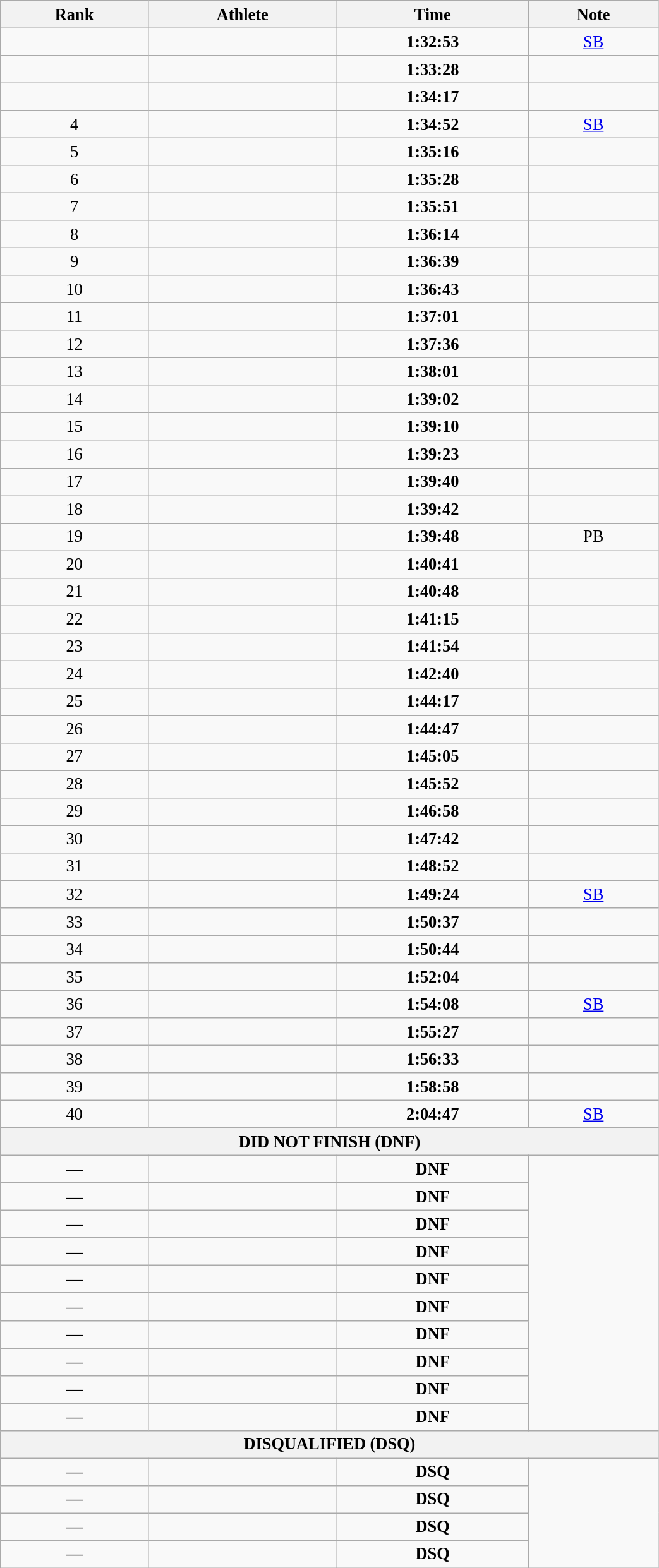<table class="wikitable" style=" text-align:center; font-size:110%;" width="55%">
<tr>
<th>Rank</th>
<th>Athlete</th>
<th>Time</th>
<th>Note</th>
</tr>
<tr>
<td></td>
<td align=left></td>
<td><strong>1:32:53</strong></td>
<td><a href='#'>SB</a></td>
</tr>
<tr>
<td></td>
<td align=left></td>
<td><strong>1:33:28</strong></td>
<td></td>
</tr>
<tr>
<td></td>
<td align=left></td>
<td><strong>1:34:17</strong></td>
<td></td>
</tr>
<tr>
<td>4</td>
<td align=left></td>
<td><strong>1:34:52</strong></td>
<td><a href='#'>SB</a></td>
</tr>
<tr>
<td>5</td>
<td align=left></td>
<td><strong> 1:35:16 </strong></td>
<td></td>
</tr>
<tr>
<td>6</td>
<td align=left></td>
<td><strong> 1:35:28 </strong></td>
<td></td>
</tr>
<tr>
<td>7</td>
<td align=left></td>
<td><strong> 1:35:51 </strong></td>
<td></td>
</tr>
<tr>
<td>8</td>
<td align=left></td>
<td><strong> 1:36:14</strong></td>
<td></td>
</tr>
<tr>
<td>9</td>
<td align=left></td>
<td><strong> 1:36:39 </strong></td>
<td></td>
</tr>
<tr>
<td>10</td>
<td align=left></td>
<td><strong> 1:36:43 </strong></td>
<td></td>
</tr>
<tr>
<td>11</td>
<td align=left></td>
<td><strong> 1:37:01 </strong></td>
<td></td>
</tr>
<tr>
<td>12</td>
<td align=left></td>
<td><strong> 1:37:36 </strong></td>
<td></td>
</tr>
<tr>
<td>13</td>
<td align=left></td>
<td><strong> 1:38:01 </strong></td>
<td></td>
</tr>
<tr>
<td>14</td>
<td align=left></td>
<td><strong> 1:39:02 </strong></td>
<td></td>
</tr>
<tr>
<td>15</td>
<td align=left></td>
<td><strong> 1:39:10 </strong></td>
<td></td>
</tr>
<tr>
<td>16</td>
<td align=left></td>
<td><strong>1:39:23</strong></td>
<td></td>
</tr>
<tr>
<td>17</td>
<td align=left></td>
<td><strong> 1:39:40 </strong></td>
<td></td>
</tr>
<tr>
<td>18</td>
<td align=left></td>
<td><strong> 1:39:42 </strong></td>
<td></td>
</tr>
<tr>
<td>19</td>
<td align=left></td>
<td><strong> 1:39:48 </strong></td>
<td>PB</td>
</tr>
<tr>
<td>20</td>
<td align=left></td>
<td><strong> 1:40:41 </strong></td>
<td></td>
</tr>
<tr>
<td>21</td>
<td align=left></td>
<td><strong> 1:40:48 </strong></td>
<td></td>
</tr>
<tr>
<td>22</td>
<td align=left></td>
<td><strong> 1:41:15 </strong></td>
<td></td>
</tr>
<tr>
<td>23</td>
<td align=left></td>
<td><strong> 1:41:54 </strong></td>
<td></td>
</tr>
<tr>
<td>24</td>
<td align=left></td>
<td><strong> 1:42:40 </strong></td>
<td></td>
</tr>
<tr>
<td>25</td>
<td align=left></td>
<td><strong> 1:44:17 </strong></td>
<td></td>
</tr>
<tr>
<td>26</td>
<td align=left></td>
<td><strong> 1:44:47 </strong></td>
<td></td>
</tr>
<tr>
<td>27</td>
<td align=left></td>
<td><strong> 1:45:05 </strong></td>
<td></td>
</tr>
<tr>
<td>28</td>
<td align=left></td>
<td><strong> 1:45:52 </strong></td>
<td></td>
</tr>
<tr>
<td>29</td>
<td align=left></td>
<td><strong> 1:46:58 </strong></td>
<td></td>
</tr>
<tr>
<td>30</td>
<td align=left></td>
<td><strong> 1:47:42 </strong></td>
<td></td>
</tr>
<tr>
<td>31</td>
<td align=left></td>
<td><strong> 1:48:52 </strong></td>
<td></td>
</tr>
<tr>
<td>32</td>
<td align=left></td>
<td><strong> 1:49:24 </strong></td>
<td><a href='#'>SB</a></td>
</tr>
<tr>
<td>33</td>
<td align=left></td>
<td><strong> 1:50:37 </strong></td>
<td></td>
</tr>
<tr>
<td>34</td>
<td align=left></td>
<td><strong> 1:50:44 </strong></td>
<td></td>
</tr>
<tr>
<td>35</td>
<td align=left></td>
<td><strong> 1:52:04 </strong></td>
<td></td>
</tr>
<tr>
<td>36</td>
<td align=left></td>
<td><strong> 1:54:08 </strong></td>
<td><a href='#'>SB</a></td>
</tr>
<tr>
<td>37</td>
<td align=left></td>
<td><strong> 1:55:27 </strong></td>
<td></td>
</tr>
<tr>
<td>38</td>
<td align=left></td>
<td><strong> 1:56:33 </strong></td>
<td></td>
</tr>
<tr>
<td>39</td>
<td align=left></td>
<td><strong> 1:58:58 </strong></td>
<td></td>
</tr>
<tr>
<td>40</td>
<td align=left></td>
<td><strong> 2:04:47 </strong></td>
<td><a href='#'>SB</a></td>
</tr>
<tr>
<th colspan="4">DID NOT FINISH (DNF)</th>
</tr>
<tr>
<td>—</td>
<td align=left></td>
<td><strong> DNF</strong></td>
</tr>
<tr>
<td>—</td>
<td align=left></td>
<td><strong> DNF</strong></td>
</tr>
<tr>
<td>—</td>
<td align=left></td>
<td><strong> DNF</strong></td>
</tr>
<tr>
<td>—</td>
<td align=left></td>
<td><strong> DNF</strong></td>
</tr>
<tr>
<td>—</td>
<td align=left></td>
<td><strong> DNF</strong></td>
</tr>
<tr>
<td>—</td>
<td align=left></td>
<td><strong> DNF</strong></td>
</tr>
<tr>
<td>—</td>
<td align=left></td>
<td><strong> DNF</strong></td>
</tr>
<tr>
<td>—</td>
<td align=left></td>
<td><strong> DNF</strong></td>
</tr>
<tr>
<td>—</td>
<td align=left></td>
<td><strong> DNF</strong></td>
</tr>
<tr>
<td>—</td>
<td align=left></td>
<td><strong> DNF</strong></td>
</tr>
<tr>
<th colspan="4">DISQUALIFIED (DSQ)</th>
</tr>
<tr>
<td>—</td>
<td align=left></td>
<td><strong> DSQ</strong></td>
</tr>
<tr>
<td>—</td>
<td align=left></td>
<td><strong> DSQ</strong></td>
</tr>
<tr>
<td>—</td>
<td align=left></td>
<td><strong> DSQ</strong></td>
</tr>
<tr>
<td>—</td>
<td align=left></td>
<td><strong> DSQ</strong></td>
</tr>
</table>
